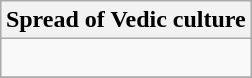<table class="wikitable collapsible collapsed" style="float:right;margin:0 auto;">
<tr>
<th>Spread of Vedic culture</th>
</tr>
<tr>
<td><br>


</td>
</tr>
<tr>
</tr>
</table>
